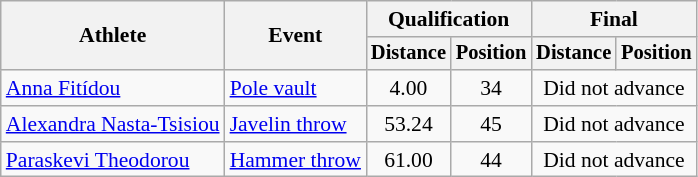<table class=wikitable style="font-size:90%">
<tr>
<th rowspan="2">Athlete</th>
<th rowspan="2">Event</th>
<th colspan="2">Qualification</th>
<th colspan="2">Final</th>
</tr>
<tr style="font-size:95%">
<th>Distance</th>
<th>Position</th>
<th>Distance</th>
<th>Position</th>
</tr>
<tr align=center>
<td align=left><a href='#'>Anna Fitídou</a></td>
<td align=left><a href='#'>Pole vault</a></td>
<td>4.00</td>
<td>34</td>
<td colspan=2>Did not advance</td>
</tr>
<tr align=center>
<td align=left><a href='#'>Alexandra Nasta-Tsisiou</a></td>
<td align=left><a href='#'>Javelin throw</a></td>
<td>53.24</td>
<td>45</td>
<td colspan=2>Did not advance</td>
</tr>
<tr align=center>
<td align=left><a href='#'>Paraskevi Theodorou</a></td>
<td align=left><a href='#'>Hammer throw</a></td>
<td>61.00</td>
<td>44</td>
<td colspan=2>Did not advance</td>
</tr>
</table>
